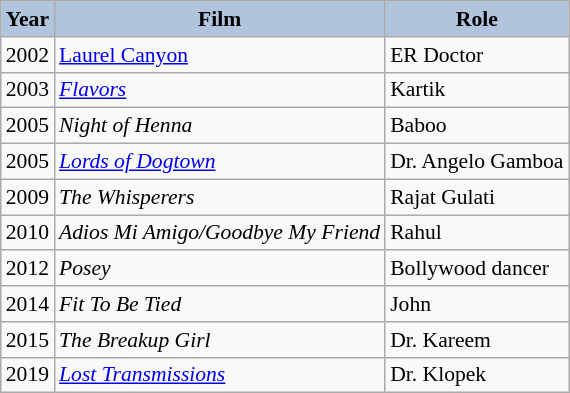<table class="wikitable" style="font-size:90%;">
<tr>
<th style="background:#B0C4DE;">Year</th>
<th style="background:#B0C4DE;">Film</th>
<th style="background:#B0C4DE;">Role</th>
</tr>
<tr valign="top">
<td>2002</td>
<td><em><a href='#'></em>Laurel Canyon<em></a></em></td>
<td>ER Doctor</td>
</tr>
<tr valign="top">
<td>2003</td>
<td><em><a href='#'>Flavors</a></em></td>
<td>Kartik</td>
</tr>
<tr valign="top">
<td>2005</td>
<td><em>Night of Henna</em></td>
<td>Baboo</td>
</tr>
<tr valign="top">
<td>2005</td>
<td><em><a href='#'>Lords of Dogtown</a></em></td>
<td>Dr. Angelo Gamboa</td>
</tr>
<tr valign="top">
<td>2009</td>
<td><em>The Whisperers</em></td>
<td>Rajat Gulati</td>
</tr>
<tr valign="top">
<td>2010</td>
<td><em>Adios Mi Amigo/Goodbye My Friend</em></td>
<td>Rahul</td>
</tr>
<tr valign="top">
<td>2012</td>
<td><em>Posey</em></td>
<td>Bollywood dancer</td>
</tr>
<tr valign="top">
<td>2014</td>
<td><em>Fit To Be Tied</em></td>
<td>John</td>
</tr>
<tr valign="top">
<td>2015</td>
<td><em>The Breakup Girl</em></td>
<td>Dr. Kareem</td>
</tr>
<tr valign="top">
<td>2019</td>
<td><em><a href='#'>Lost Transmissions</a></em></td>
<td>Dr. Klopek</td>
</tr>
</table>
